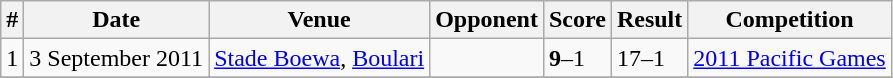<table class="wikitable" style="text-align:left;">
<tr>
<th>#</th>
<th>Date</th>
<th>Venue</th>
<th>Opponent</th>
<th>Score</th>
<th>Result</th>
<th>Competition</th>
</tr>
<tr>
<td>1</td>
<td>3 September 2011</td>
<td><a href='#'>Stade Boewa</a>, <a href='#'>Boulari</a></td>
<td></td>
<td><strong>9</strong>–1</td>
<td>17–1</td>
<td><a href='#'>2011 Pacific Games</a></td>
</tr>
<tr>
</tr>
</table>
